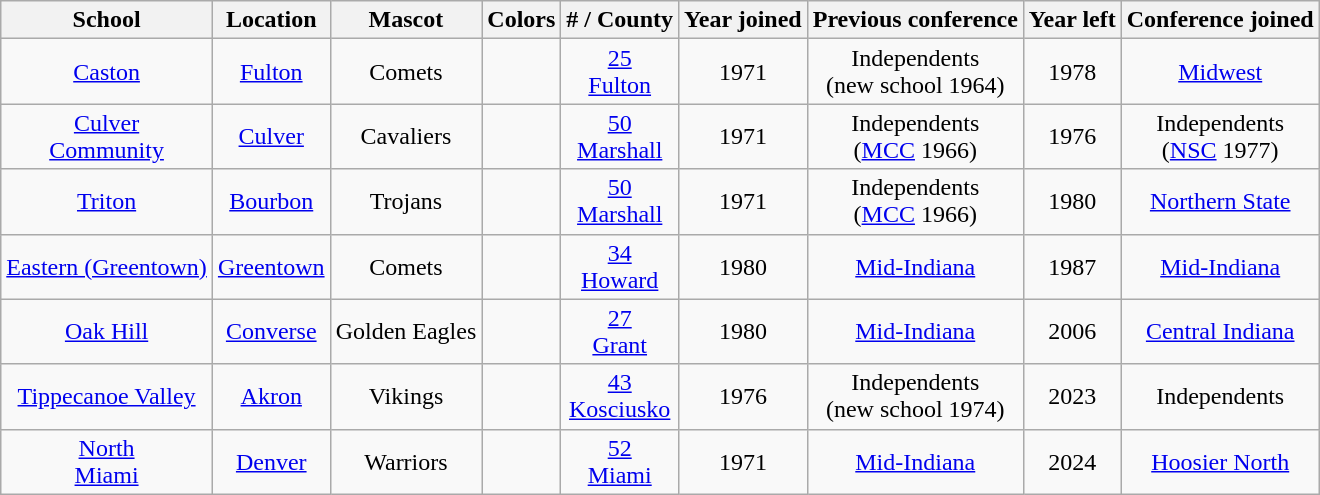<table class="wikitable" style="text-align:center;">
<tr>
<th>School</th>
<th>Location</th>
<th>Mascot</th>
<th>Colors</th>
<th># / County</th>
<th>Year joined</th>
<th>Previous conference</th>
<th>Year left</th>
<th>Conference joined</th>
</tr>
<tr>
<td><a href='#'>Caston</a></td>
<td><a href='#'>Fulton</a></td>
<td>Comets</td>
<td>  </td>
<td><a href='#'>25 <br> Fulton</a></td>
<td>1971</td>
<td>Independents<br>(new school 1964)</td>
<td>1978</td>
<td><a href='#'>Midwest</a></td>
</tr>
<tr>
<td><a href='#'>Culver <br> Community</a></td>
<td><a href='#'>Culver</a></td>
<td>Cavaliers</td>
<td>  </td>
<td><a href='#'>50 <br> Marshall</a></td>
<td>1971</td>
<td>Independents<br>(<a href='#'>MCC</a> 1966)</td>
<td>1976</td>
<td>Independents<br>(<a href='#'>NSC</a> 1977)</td>
</tr>
<tr>
<td><a href='#'>Triton</a></td>
<td><a href='#'>Bourbon</a></td>
<td>Trojans</td>
<td>  </td>
<td><a href='#'>50 <br> Marshall</a></td>
<td>1971</td>
<td>Independents<br>(<a href='#'>MCC</a> 1966)</td>
<td>1980</td>
<td><a href='#'>Northern State</a></td>
</tr>
<tr>
<td><a href='#'>Eastern (Greentown)</a></td>
<td><a href='#'>Greentown</a></td>
<td>Comets</td>
<td>  </td>
<td><a href='#'>34 <br> Howard</a></td>
<td>1980</td>
<td><a href='#'>Mid-Indiana</a></td>
<td>1987</td>
<td><a href='#'>Mid-Indiana</a></td>
</tr>
<tr>
<td><a href='#'>Oak Hill</a></td>
<td><a href='#'>Converse</a></td>
<td>Golden Eagles</td>
<td>  </td>
<td><a href='#'>27 <br> Grant</a></td>
<td>1980</td>
<td><a href='#'>Mid-Indiana</a></td>
<td>2006</td>
<td><a href='#'>Central Indiana</a></td>
</tr>
<tr>
<td><a href='#'>Tippecanoe Valley</a></td>
<td><a href='#'>Akron</a></td>
<td>Vikings</td>
<td>  </td>
<td><a href='#'>43 <br> Kosciusko</a></td>
<td>1976</td>
<td>Independents<br>(new school 1974)</td>
<td>2023</td>
<td>Independents</td>
</tr>
<tr>
<td><a href='#'>North <br> Miami</a></td>
<td><a href='#'>Denver</a></td>
<td>Warriors</td>
<td>  </td>
<td><a href='#'>52 <br> Miami</a></td>
<td>1971</td>
<td><a href='#'>Mid-Indiana</a></td>
<td>2024</td>
<td><a href='#'>Hoosier North</a></td>
</tr>
</table>
